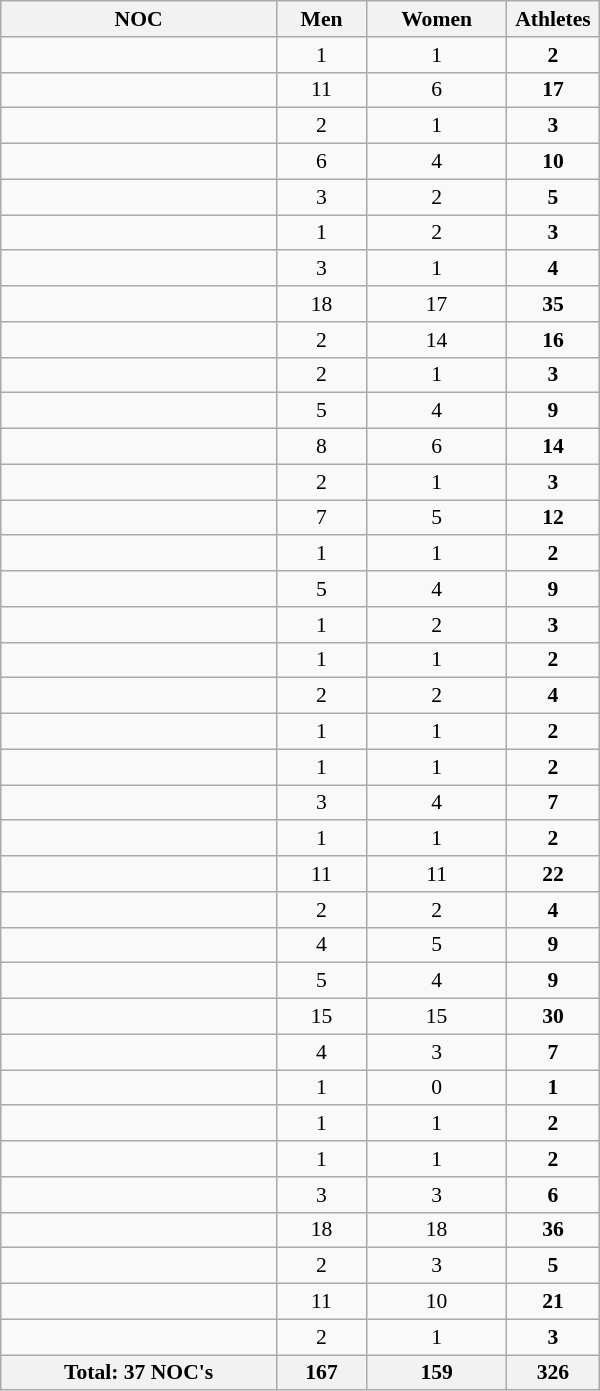<table class="wikitable" width=400 style="text-align:center; font-size:90%">
<tr>
<th>NOC</th>
<th>Men</th>
<th>Women</th>
<th width=55>Athletes</th>
</tr>
<tr>
<td align=left></td>
<td>1</td>
<td>1</td>
<td><strong>2</strong></td>
</tr>
<tr>
<td align=left></td>
<td>11</td>
<td>6</td>
<td><strong>17</strong></td>
</tr>
<tr>
<td align=left></td>
<td>2</td>
<td>1</td>
<td><strong>3</strong></td>
</tr>
<tr>
<td align=left></td>
<td>6</td>
<td>4</td>
<td><strong>10</strong></td>
</tr>
<tr>
<td align=left></td>
<td>3</td>
<td>2</td>
<td><strong>5</strong></td>
</tr>
<tr>
<td align=left></td>
<td>1</td>
<td>2</td>
<td><strong>3</strong></td>
</tr>
<tr>
<td align=left></td>
<td>3</td>
<td>1</td>
<td><strong>4</strong></td>
</tr>
<tr>
<td align=left></td>
<td>18</td>
<td>17</td>
<td><strong>35</strong></td>
</tr>
<tr>
<td align=left></td>
<td>2</td>
<td>14</td>
<td><strong>16</strong></td>
</tr>
<tr>
<td align=left></td>
<td>2</td>
<td>1</td>
<td><strong>3</strong></td>
</tr>
<tr>
<td align=left></td>
<td>5</td>
<td>4</td>
<td><strong>9</strong></td>
</tr>
<tr>
<td align=left></td>
<td>8</td>
<td>6</td>
<td><strong>14</strong></td>
</tr>
<tr>
<td align=left></td>
<td>2</td>
<td>1</td>
<td><strong>3</strong></td>
</tr>
<tr>
<td align=left></td>
<td>7</td>
<td>5</td>
<td><strong>12</strong></td>
</tr>
<tr>
<td align=left></td>
<td>1</td>
<td>1</td>
<td><strong>2</strong></td>
</tr>
<tr>
<td align=left></td>
<td>5</td>
<td>4</td>
<td><strong>9</strong></td>
</tr>
<tr>
<td align=left></td>
<td>1</td>
<td>2</td>
<td><strong>3</strong></td>
</tr>
<tr>
<td align=left></td>
<td>1</td>
<td>1</td>
<td><strong>2</strong></td>
</tr>
<tr>
<td align=left></td>
<td>2</td>
<td>2</td>
<td><strong>4</strong></td>
</tr>
<tr>
<td align=left></td>
<td>1</td>
<td>1</td>
<td><strong>2</strong></td>
</tr>
<tr>
<td align=left></td>
<td>1</td>
<td>1</td>
<td><strong>2</strong></td>
</tr>
<tr>
<td align=left></td>
<td>3</td>
<td>4</td>
<td><strong>7</strong></td>
</tr>
<tr>
<td align=left></td>
<td>1</td>
<td>1</td>
<td><strong>2</strong></td>
</tr>
<tr>
<td align=left></td>
<td>11</td>
<td>11</td>
<td><strong>22</strong></td>
</tr>
<tr>
<td align=left></td>
<td>2</td>
<td>2</td>
<td><strong>4</strong></td>
</tr>
<tr>
<td align=left></td>
<td>4</td>
<td>5</td>
<td><strong>9</strong></td>
</tr>
<tr>
<td align=left></td>
<td>5</td>
<td>4</td>
<td><strong>9</strong></td>
</tr>
<tr>
<td align=left></td>
<td>15</td>
<td>15</td>
<td><strong>30</strong></td>
</tr>
<tr>
<td align=left></td>
<td>4</td>
<td>3</td>
<td><strong>7</strong></td>
</tr>
<tr>
<td align=left></td>
<td>1</td>
<td>0</td>
<td><strong>1</strong></td>
</tr>
<tr>
<td align=left></td>
<td>1</td>
<td>1</td>
<td><strong>2</strong></td>
</tr>
<tr>
<td align=left></td>
<td>1</td>
<td>1</td>
<td><strong>2</strong></td>
</tr>
<tr>
<td align=left></td>
<td>3</td>
<td>3</td>
<td><strong>6</strong></td>
</tr>
<tr>
<td align=left></td>
<td>18</td>
<td>18</td>
<td><strong>36</strong></td>
</tr>
<tr>
<td align=left></td>
<td>2</td>
<td>3</td>
<td><strong>5</strong></td>
</tr>
<tr>
<td align=left></td>
<td>11</td>
<td>10</td>
<td><strong>21</strong></td>
</tr>
<tr>
<td align=left></td>
<td>2</td>
<td>1</td>
<td><strong>3</strong></td>
</tr>
<tr>
<th>Total: 37 NOC's</th>
<th>167</th>
<th>159</th>
<th>326</th>
</tr>
</table>
